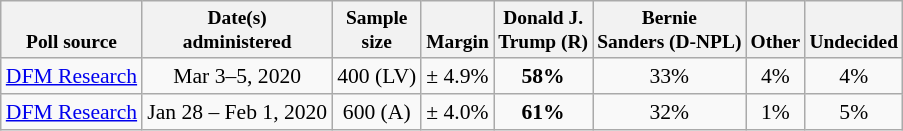<table class="wikitable" style="font-size:90%;text-align:center;">
<tr valign=bottom style="font-size:90%;">
<th>Poll source</th>
<th>Date(s)<br>administered</th>
<th>Sample<br>size</th>
<th>Margin<br></th>
<th>Donald J.<br>Trump (R)</th>
<th>Bernie<br>Sanders (D-NPL)</th>
<th>Other</th>
<th>Undecided</th>
</tr>
<tr>
<td style="text-align:left;"><a href='#'>DFM Research</a></td>
<td>Mar 3–5, 2020</td>
<td>400 (LV)</td>
<td>± 4.9%</td>
<td><strong>58%</strong></td>
<td>33%</td>
<td>4%</td>
<td>4%</td>
</tr>
<tr>
<td style="text-align:left;"><a href='#'>DFM Research</a></td>
<td>Jan 28 – Feb 1, 2020</td>
<td>600 (A)</td>
<td>± 4.0%</td>
<td><strong>61%</strong></td>
<td>32%</td>
<td>1%</td>
<td>5%</td>
</tr>
</table>
